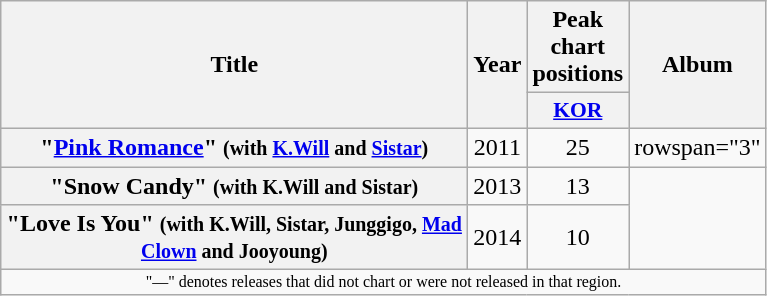<table class="wikitable plainrowheaders" style="text-align:center">
<tr>
<th scope="col" rowspan="2" style="width:19em;">Title</th>
<th scope="col" rowspan="2">Year</th>
<th scope="col" colspan="1">Peak chart positions</th>
<th scope="col" rowspan="2">Album</th>
</tr>
<tr>
<th scope="col" style="width:3em;font-size:90%;"><a href='#'>KOR</a><br></th>
</tr>
<tr>
<th scope="row">"<a href='#'>Pink Romance</a>" <small>(with <a href='#'>K.Will</a> and <a href='#'>Sistar</a>)</small></th>
<td>2011</td>
<td>25</td>
<td>rowspan="3" </td>
</tr>
<tr>
<th scope="row">"Snow Candy" <small>(with K.Will and Sistar)</small></th>
<td>2013</td>
<td>13</td>
</tr>
<tr>
<th scope="row">"Love Is You" <small>(with K.Will, Sistar, Junggigo, <a href='#'>Mad Clown</a> and Jooyoung)</small></th>
<td>2014</td>
<td>10</td>
</tr>
<tr>
<td colspan="4" style="font-size:8pt;">"—" denotes releases that did not chart or were not released in that region.</td>
</tr>
</table>
